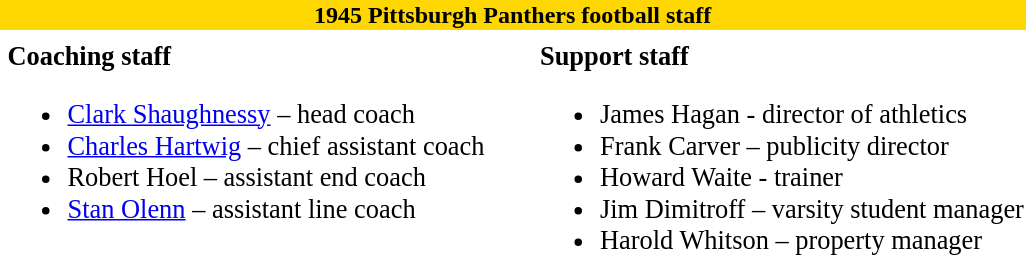<table class="toccolours" style="text-align: left;">
<tr>
<th colspan="10" style="background:gold; color:dark blue; text-align: center;"><strong>1945 Pittsburgh Panthers football staff</strong></th>
</tr>
<tr>
<td colspan="10" align="right"></td>
</tr>
<tr>
<td valign="top"></td>
<td style="font-size: 110%;" valign="top"><strong>Coaching staff</strong><br><ul><li><a href='#'>Clark Shaughnessy</a> – head coach</li><li><a href='#'>Charles Hartwig</a> –  chief assistant coach</li><li>Robert Hoel – assistant end coach</li><li><a href='#'>Stan Olenn</a> – assistant line coach</li></ul></td>
<td width="25"> </td>
<td valign="top"></td>
<td style="font-size: 110%;" valign="top"><strong>Support staff</strong><br><ul><li>James Hagan - director of athletics</li><li>Frank Carver – publicity director</li><li>Howard Waite - trainer</li><li>Jim Dimitroff – varsity student manager</li><li>Harold Whitson – property manager</li></ul></td>
</tr>
</table>
